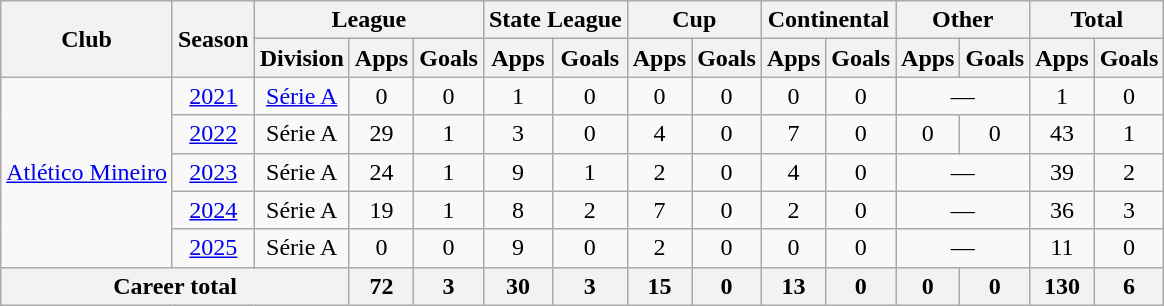<table class="wikitable" style="text-align: center;">
<tr>
<th rowspan="2">Club</th>
<th rowspan="2">Season</th>
<th colspan="3">League</th>
<th colspan="2">State League</th>
<th colspan="2">Cup</th>
<th colspan="2">Continental</th>
<th colspan="2">Other</th>
<th colspan="2">Total</th>
</tr>
<tr>
<th>Division</th>
<th>Apps</th>
<th>Goals</th>
<th>Apps</th>
<th>Goals</th>
<th>Apps</th>
<th>Goals</th>
<th>Apps</th>
<th>Goals</th>
<th>Apps</th>
<th>Goals</th>
<th>Apps</th>
<th>Goals</th>
</tr>
<tr>
<td rowspan=5><a href='#'>Atlético Mineiro</a></td>
<td><a href='#'>2021</a></td>
<td><a href='#'>Série A</a></td>
<td>0</td>
<td>0</td>
<td>1</td>
<td>0</td>
<td>0</td>
<td>0</td>
<td>0</td>
<td>0</td>
<td colspan="2">—</td>
<td>1</td>
<td>0</td>
</tr>
<tr>
<td><a href='#'>2022</a></td>
<td>Série A</td>
<td>29</td>
<td>1</td>
<td>3</td>
<td>0</td>
<td>4</td>
<td>0</td>
<td>7</td>
<td>0</td>
<td>0</td>
<td>0</td>
<td>43</td>
<td>1</td>
</tr>
<tr>
<td><a href='#'>2023</a></td>
<td>Série A</td>
<td>24</td>
<td>1</td>
<td>9</td>
<td>1</td>
<td>2</td>
<td>0</td>
<td>4</td>
<td>0</td>
<td colspan="2">—</td>
<td>39</td>
<td>2</td>
</tr>
<tr>
<td><a href='#'>2024</a></td>
<td>Série A</td>
<td>19</td>
<td>1</td>
<td>8</td>
<td>2</td>
<td>7</td>
<td>0</td>
<td>2</td>
<td>0</td>
<td colspan="2">—</td>
<td>36</td>
<td>3</td>
</tr>
<tr>
<td><a href='#'>2025</a></td>
<td>Série A</td>
<td>0</td>
<td>0</td>
<td>9</td>
<td>0</td>
<td>2</td>
<td>0</td>
<td>0</td>
<td>0</td>
<td colspan="2">—</td>
<td>11</td>
<td>0</td>
</tr>
<tr>
<th colspan="3">Career total</th>
<th>72</th>
<th>3</th>
<th>30</th>
<th>3</th>
<th>15</th>
<th>0</th>
<th>13</th>
<th>0</th>
<th>0</th>
<th>0</th>
<th>130</th>
<th>6</th>
</tr>
</table>
